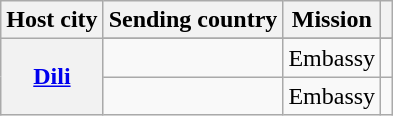<table class="wikitable plainrowheaders">
<tr>
<th scope="col">Host city</th>
<th scope="col">Sending country</th>
<th scope="col">Mission</th>
<th scope="col"></th>
</tr>
<tr>
<th rowspan="3"><a href='#'>Dili</a></th>
</tr>
<tr>
<td></td>
<td style="text-align:center;">Embassy</td>
<td></td>
</tr>
<tr>
<td></td>
<td style="text-align:center;">Embassy</td>
<td></td>
</tr>
</table>
